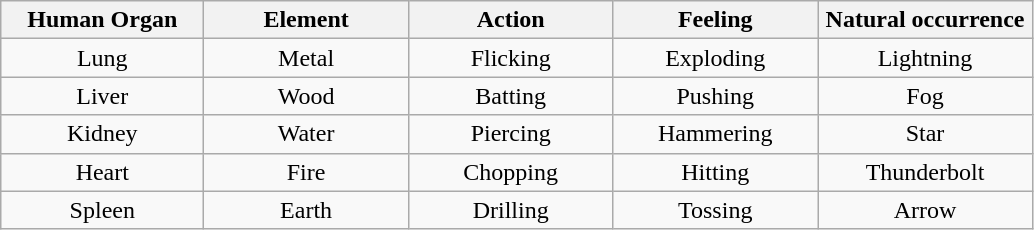<table class="wikitable" align=center style="text-align:center">
<tr>
<th width=128>Human Organ</th>
<th width=129>Element</th>
<th width=129>Action</th>
<th width=129>Feeling</th>
<th width=136>Natural occurrence</th>
</tr>
<tr>
<td>Lung</td>
<td>Metal</td>
<td>Flicking</td>
<td>Exploding</td>
<td>Lightning</td>
</tr>
<tr>
<td>Liver</td>
<td>Wood</td>
<td>Batting</td>
<td>Pushing</td>
<td>Fog</td>
</tr>
<tr>
<td>Kidney</td>
<td>Water</td>
<td>Piercing</td>
<td>Hammering</td>
<td>Star</td>
</tr>
<tr>
<td>Heart</td>
<td>Fire</td>
<td>Chopping</td>
<td>Hitting</td>
<td>Thunderbolt</td>
</tr>
<tr>
<td>Spleen</td>
<td>Earth</td>
<td>Drilling</td>
<td>Tossing</td>
<td>Arrow</td>
</tr>
</table>
